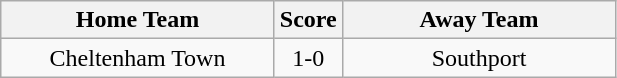<table class="wikitable" style="text-align:center;">
<tr>
<th width=175>Home Team</th>
<th width=20>Score</th>
<th width=175>Away Team</th>
</tr>
<tr>
<td>Cheltenham Town</td>
<td>1-0</td>
<td>Southport</td>
</tr>
</table>
